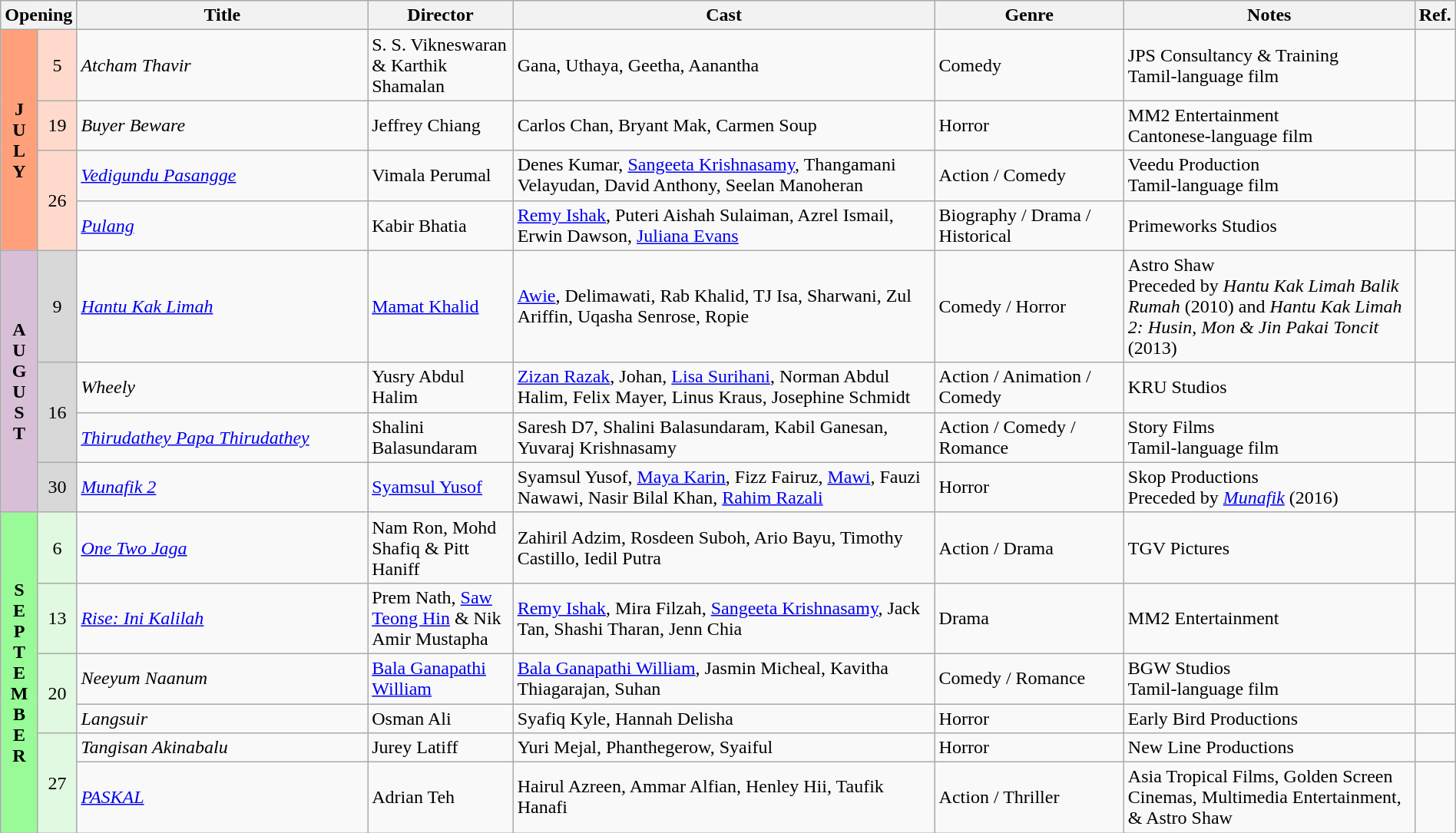<table class="wikitable" width="100%">
<tr>
<th colspan="2">Opening</th>
<th style="width:20%;">Title</th>
<th style="width:10%;">Director</th>
<th>Cast</th>
<th style="width:13%">Genre</th>
<th style="width:20%">Notes</th>
<th>Ref.</th>
</tr>
<tr>
<th rowspan=4 style="text-align:center; background:#ffa07a;">J<br>U<br>L<br>Y</th>
<td rowspan=1 style="text-align:center; background:#ffdacc;">5</td>
<td><em>Atcham Thavir</em></td>
<td>S. S. Vikneswaran & Karthik Shamalan</td>
<td>Gana, Uthaya, Geetha, Aanantha</td>
<td>Comedy</td>
<td>JPS Consultancy & Training<br>Tamil-language film</td>
<td></td>
</tr>
<tr>
<td rowspan=1 style="text-align:center; background:#ffdacc;">19</td>
<td><em>Buyer Beware</em></td>
<td>Jeffrey Chiang</td>
<td>Carlos Chan, Bryant Mak, Carmen Soup</td>
<td>Horror</td>
<td>MM2 Entertainment<br>Cantonese-language film</td>
<td></td>
</tr>
<tr>
<td rowspan=2 style="text-align:center; background:#ffdacc;">26</td>
<td><em><a href='#'>Vedigundu Pasangge</a></em></td>
<td>Vimala Perumal</td>
<td>Denes Kumar, <a href='#'>Sangeeta Krishnasamy</a>, Thangamani Velayudan, David Anthony, Seelan Manoheran</td>
<td>Action / Comedy</td>
<td>Veedu Production<br>Tamil-language film</td>
<td></td>
</tr>
<tr>
<td><em><a href='#'>Pulang</a></em></td>
<td>Kabir Bhatia</td>
<td><a href='#'>Remy Ishak</a>, Puteri Aishah Sulaiman, Azrel Ismail, Erwin Dawson, <a href='#'>Juliana Evans</a></td>
<td>Biography / Drama / Historical</td>
<td>Primeworks Studios</td>
<td></td>
</tr>
<tr>
<th rowspan=4 style="text-align:center; background:thistle;">A<br>U<br>G<br>U<br>S<br>T</th>
<td rowspan=1 style="text-align:center; background:#d8d8d8;">9</td>
<td><em><a href='#'>Hantu Kak Limah</a></em></td>
<td><a href='#'>Mamat Khalid</a></td>
<td><a href='#'>Awie</a>, Delimawati, Rab Khalid, TJ Isa, Sharwani, Zul Ariffin, Uqasha Senrose, Ropie</td>
<td>Comedy / Horror</td>
<td>Astro Shaw<br>Preceded by <em>Hantu Kak Limah Balik Rumah</em> (2010) and <em>Hantu Kak Limah 2: Husin, Mon & Jin Pakai Toncit</em> (2013)</td>
<td></td>
</tr>
<tr>
<td rowspan=2 style="text-align:center; background:#d8d8d8;">16</td>
<td><em>Wheely</em></td>
<td>Yusry Abdul Halim</td>
<td><a href='#'>Zizan Razak</a>, Johan, <a href='#'>Lisa Surihani</a>, Norman Abdul Halim, Felix Mayer, Linus Kraus, Josephine Schmidt</td>
<td>Action / Animation / Comedy</td>
<td>KRU Studios</td>
<td></td>
</tr>
<tr>
<td><em><a href='#'>Thirudathey Papa Thirudathey</a></em></td>
<td>Shalini Balasundaram</td>
<td>Saresh D7, Shalini Balasundaram, Kabil Ganesan, Yuvaraj Krishnasamy</td>
<td>Action / Comedy / Romance</td>
<td>Story Films<br>Tamil-language film</td>
<td></td>
</tr>
<tr>
<td rowspan=1 style="text-align:center; background:#d8d8d8;">30</td>
<td><em><a href='#'>Munafik 2</a></em></td>
<td><a href='#'>Syamsul Yusof</a></td>
<td>Syamsul Yusof, <a href='#'>Maya Karin</a>, Fizz Fairuz, <a href='#'>Mawi</a>, Fauzi Nawawi, Nasir Bilal Khan, <a href='#'>Rahim Razali</a></td>
<td>Horror</td>
<td>Skop Productions<br>Preceded by <em><a href='#'>Munafik</a></em> (2016)</td>
<td></td>
</tr>
<tr>
<th rowspan=6 style="text-align:center; background:#98fb98;">S<br>E<br>P<br>T<br>E<br>M<br>B<br>E<br>R</th>
<td rowspan=1 style="text-align:center; background:#e0f9e0;">6</td>
<td><em><a href='#'>One Two Jaga</a></em></td>
<td>Nam Ron, Mohd Shafiq & Pitt Haniff</td>
<td>Zahiril Adzim, Rosdeen Suboh, Ario Bayu, Timothy Castillo, Iedil Putra</td>
<td>Action / Drama</td>
<td>TGV Pictures</td>
<td></td>
</tr>
<tr>
<td rowspan=1 style="text-align:center; background:#e0f9e0;">13</td>
<td><em><a href='#'>Rise: Ini Kalilah</a></em></td>
<td>Prem Nath, <a href='#'>Saw Teong Hin</a> & Nik Amir Mustapha</td>
<td><a href='#'>Remy Ishak</a>, Mira Filzah, <a href='#'>Sangeeta Krishnasamy</a>, Jack Tan, Shashi Tharan, Jenn Chia</td>
<td>Drama</td>
<td>MM2 Entertainment</td>
<td></td>
</tr>
<tr>
<td rowspan=2 style="text-align:center; background:#e0f9e0;">20</td>
<td><em>Neeyum Naanum</em></td>
<td><a href='#'>Bala Ganapathi William</a></td>
<td><a href='#'>Bala Ganapathi William</a>, Jasmin Micheal, Kavitha Thiagarajan, Suhan</td>
<td>Comedy / Romance</td>
<td>BGW Studios<br>Tamil-language film</td>
<td></td>
</tr>
<tr>
<td><em>Langsuir</em></td>
<td>Osman Ali</td>
<td>Syafiq Kyle, Hannah Delisha</td>
<td>Horror</td>
<td>Early Bird Productions</td>
<td></td>
</tr>
<tr>
<td rowspan=2 style="text-align:center; background:#e0f9e0;">27</td>
<td><em>Tangisan Akinabalu</em></td>
<td>Jurey Latiff</td>
<td>Yuri Mejal, Phanthegerow, Syaiful</td>
<td>Horror</td>
<td>New Line Productions</td>
<td></td>
</tr>
<tr>
<td><em><a href='#'>PASKAL</a></em></td>
<td>Adrian Teh</td>
<td>Hairul Azreen, Ammar Alfian, Henley Hii, Taufik Hanafi</td>
<td>Action / Thriller</td>
<td>Asia Tropical Films, Golden Screen Cinemas, Multimedia Entertainment, & Astro Shaw</td>
<td></td>
</tr>
</table>
